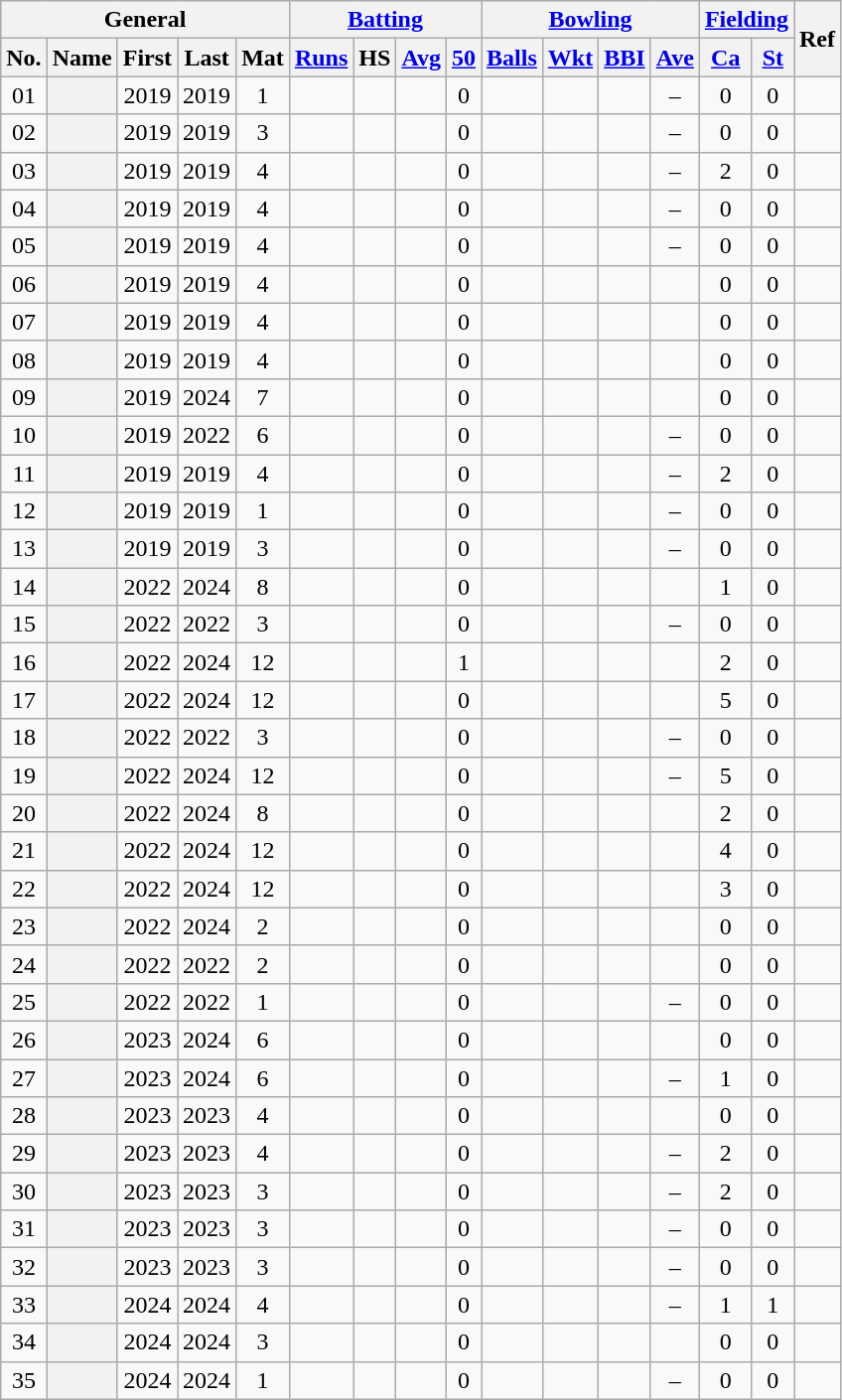<table class="wikitable plainrowheaders sortable">
<tr align="center">
<th scope="col" colspan=5 class="unsortable">General</th>
<th scope="col" colspan=4 class="unsortable"><a href='#'>Batting</a></th>
<th scope="col" colspan=4 class="unsortable"><a href='#'>Bowling</a></th>
<th scope="col" colspan=2 class="unsortable"><a href='#'>Fielding</a></th>
<th scope="col" rowspan=2 class="unsortable">Ref</th>
</tr>
<tr align="center">
<th scope="col">No.</th>
<th scope="col">Name</th>
<th scope="col">First</th>
<th scope="col">Last</th>
<th scope="col">Mat</th>
<th scope="col"><a href='#'>Runs</a></th>
<th scope="col">HS</th>
<th scope="col"><a href='#'>Avg</a></th>
<th scope="col"><a href='#'>50</a></th>
<th scope="col"><a href='#'>Balls</a></th>
<th scope="col"><a href='#'>Wkt</a></th>
<th scope="col"><a href='#'>BBI</a></th>
<th scope="col"><a href='#'>Ave</a></th>
<th scope="col"><a href='#'>Ca</a></th>
<th scope="col"><a href='#'>St</a></th>
</tr>
<tr align="center">
<td><span>0</span>1</td>
<th scope="row" align="left"></th>
<td>2019</td>
<td>2019</td>
<td>1</td>
<td></td>
<td></td>
<td></td>
<td>0</td>
<td></td>
<td></td>
<td></td>
<td>–</td>
<td>0</td>
<td>0</td>
<td></td>
</tr>
<tr align="center">
<td><span>0</span>2</td>
<th scope="row" align="left"></th>
<td>2019</td>
<td>2019</td>
<td>3</td>
<td></td>
<td></td>
<td></td>
<td>0</td>
<td></td>
<td></td>
<td></td>
<td>–</td>
<td>0</td>
<td>0</td>
<td></td>
</tr>
<tr align="center">
<td><span>0</span>3</td>
<th scope="row" align="left"></th>
<td>2019</td>
<td>2019</td>
<td>4</td>
<td></td>
<td></td>
<td></td>
<td>0</td>
<td></td>
<td></td>
<td></td>
<td>–</td>
<td>2</td>
<td>0</td>
<td></td>
</tr>
<tr align="center">
<td><span>0</span>4</td>
<th scope="row" align="left"></th>
<td>2019</td>
<td>2019</td>
<td>4</td>
<td></td>
<td></td>
<td></td>
<td>0</td>
<td></td>
<td></td>
<td></td>
<td>–</td>
<td>0</td>
<td>0</td>
<td></td>
</tr>
<tr align="center">
<td><span>0</span>5</td>
<th scope="row" align="left"></th>
<td>2019</td>
<td>2019</td>
<td>4</td>
<td></td>
<td></td>
<td></td>
<td>0</td>
<td></td>
<td></td>
<td></td>
<td>–</td>
<td>0</td>
<td>0</td>
<td></td>
</tr>
<tr align="center">
<td><span>0</span>6</td>
<th scope="row" align="left"></th>
<td>2019</td>
<td>2019</td>
<td>4</td>
<td></td>
<td></td>
<td></td>
<td>0</td>
<td></td>
<td></td>
<td></td>
<td></td>
<td>0</td>
<td>0</td>
<td></td>
</tr>
<tr align="center">
<td><span>0</span>7</td>
<th scope="row" align="left"></th>
<td>2019</td>
<td>2019</td>
<td>4</td>
<td></td>
<td></td>
<td></td>
<td>0</td>
<td></td>
<td></td>
<td></td>
<td></td>
<td>0</td>
<td>0</td>
<td></td>
</tr>
<tr align="center">
<td><span>0</span>8</td>
<th scope="row" align="left"></th>
<td>2019</td>
<td>2019</td>
<td>4</td>
<td></td>
<td></td>
<td></td>
<td>0</td>
<td></td>
<td></td>
<td></td>
<td></td>
<td>0</td>
<td>0</td>
<td></td>
</tr>
<tr align="center">
<td><span>0</span>9</td>
<th scope="row" align="left"></th>
<td>2019</td>
<td>2024</td>
<td>7</td>
<td></td>
<td></td>
<td></td>
<td>0</td>
<td></td>
<td></td>
<td></td>
<td></td>
<td>0</td>
<td>0</td>
<td></td>
</tr>
<tr align="center">
<td>10</td>
<th scope="row" align="left"></th>
<td>2019</td>
<td>2022</td>
<td>6</td>
<td></td>
<td></td>
<td></td>
<td>0</td>
<td></td>
<td></td>
<td></td>
<td>–</td>
<td>0</td>
<td>0</td>
<td></td>
</tr>
<tr align="center">
<td>11</td>
<th scope="row" align="left"></th>
<td>2019</td>
<td>2019</td>
<td>4</td>
<td></td>
<td></td>
<td></td>
<td>0</td>
<td></td>
<td></td>
<td></td>
<td>–</td>
<td>2</td>
<td>0</td>
<td></td>
</tr>
<tr align="center">
<td>12</td>
<th scope="row" align="left"></th>
<td>2019</td>
<td>2019</td>
<td>1</td>
<td></td>
<td></td>
<td></td>
<td>0</td>
<td></td>
<td></td>
<td></td>
<td>–</td>
<td>0</td>
<td>0</td>
<td></td>
</tr>
<tr align="center">
<td>13</td>
<th scope="row" align="left"></th>
<td>2019</td>
<td>2019</td>
<td>3</td>
<td></td>
<td></td>
<td></td>
<td>0</td>
<td></td>
<td></td>
<td></td>
<td>–</td>
<td>0</td>
<td>0</td>
<td></td>
</tr>
<tr align="center">
<td>14</td>
<th scope="row" align="left"></th>
<td>2022</td>
<td>2024</td>
<td>8</td>
<td></td>
<td></td>
<td></td>
<td>0</td>
<td></td>
<td></td>
<td></td>
<td></td>
<td>1</td>
<td>0</td>
<td></td>
</tr>
<tr align="center">
<td>15</td>
<th scope="row" align="left"></th>
<td>2022</td>
<td>2022</td>
<td>3</td>
<td></td>
<td></td>
<td></td>
<td>0</td>
<td></td>
<td></td>
<td></td>
<td>–</td>
<td>0</td>
<td>0</td>
<td></td>
</tr>
<tr align="center">
<td>16</td>
<th scope="row" align="left"></th>
<td>2022</td>
<td>2024</td>
<td>12</td>
<td></td>
<td></td>
<td></td>
<td>1</td>
<td></td>
<td></td>
<td></td>
<td></td>
<td>2</td>
<td>0</td>
<td></td>
</tr>
<tr align="center">
<td>17</td>
<th scope="row" align="left"></th>
<td>2022</td>
<td>2024</td>
<td>12</td>
<td></td>
<td></td>
<td></td>
<td>0</td>
<td></td>
<td></td>
<td></td>
<td></td>
<td>5</td>
<td>0</td>
<td></td>
</tr>
<tr align="center">
<td>18</td>
<th scope="row" align="left"></th>
<td>2022</td>
<td>2022</td>
<td>3</td>
<td></td>
<td></td>
<td></td>
<td>0</td>
<td></td>
<td></td>
<td></td>
<td>–</td>
<td>0</td>
<td>0</td>
<td></td>
</tr>
<tr align="center">
<td>19</td>
<th scope="row" align="left"></th>
<td>2022</td>
<td>2024</td>
<td>12</td>
<td></td>
<td></td>
<td></td>
<td>0</td>
<td></td>
<td></td>
<td></td>
<td>–</td>
<td>5</td>
<td>0</td>
<td></td>
</tr>
<tr align="center">
<td>20</td>
<th scope="row" align="left"></th>
<td>2022</td>
<td>2024</td>
<td>8</td>
<td></td>
<td></td>
<td></td>
<td>0</td>
<td></td>
<td></td>
<td></td>
<td></td>
<td>2</td>
<td>0</td>
<td></td>
</tr>
<tr align="center">
<td>21</td>
<th scope="row" align="left"></th>
<td>2022</td>
<td>2024</td>
<td>12</td>
<td></td>
<td></td>
<td></td>
<td>0</td>
<td></td>
<td></td>
<td></td>
<td></td>
<td>4</td>
<td>0</td>
<td></td>
</tr>
<tr align="center">
<td>22</td>
<th scope="row" align="left"></th>
<td>2022</td>
<td>2024</td>
<td>12</td>
<td></td>
<td></td>
<td></td>
<td>0</td>
<td></td>
<td></td>
<td></td>
<td></td>
<td>3</td>
<td>0</td>
<td></td>
</tr>
<tr align="center">
<td>23</td>
<th scope="row" align="left"></th>
<td>2022</td>
<td>2024</td>
<td>2</td>
<td></td>
<td></td>
<td></td>
<td>0</td>
<td></td>
<td></td>
<td></td>
<td></td>
<td>0</td>
<td>0</td>
<td></td>
</tr>
<tr align="center">
<td>24</td>
<th scope="row" align="left"></th>
<td>2022</td>
<td>2022</td>
<td>2</td>
<td></td>
<td></td>
<td></td>
<td>0</td>
<td></td>
<td></td>
<td></td>
<td></td>
<td>0</td>
<td>0</td>
<td></td>
</tr>
<tr align="center">
<td>25</td>
<th scope="row" align="left"></th>
<td>2022</td>
<td>2022</td>
<td>1</td>
<td></td>
<td></td>
<td></td>
<td>0</td>
<td></td>
<td></td>
<td></td>
<td>–</td>
<td>0</td>
<td>0</td>
<td></td>
</tr>
<tr align="center">
<td>26</td>
<th scope="row" align="left"></th>
<td>2023</td>
<td>2024</td>
<td>6</td>
<td></td>
<td></td>
<td></td>
<td>0</td>
<td></td>
<td></td>
<td></td>
<td></td>
<td>0</td>
<td>0</td>
<td></td>
</tr>
<tr align="center">
<td>27</td>
<th scope="row" align="left"></th>
<td>2023</td>
<td>2024</td>
<td>6</td>
<td></td>
<td></td>
<td></td>
<td>0</td>
<td></td>
<td></td>
<td></td>
<td>–</td>
<td>1</td>
<td>0</td>
<td></td>
</tr>
<tr align="center">
<td>28</td>
<th scope="row" align="left"></th>
<td>2023</td>
<td>2023</td>
<td>4</td>
<td></td>
<td></td>
<td></td>
<td>0</td>
<td></td>
<td></td>
<td></td>
<td></td>
<td>0</td>
<td>0</td>
<td></td>
</tr>
<tr align="center">
<td>29</td>
<th scope="row" align="left"></th>
<td>2023</td>
<td>2023</td>
<td>4</td>
<td></td>
<td></td>
<td></td>
<td>0</td>
<td></td>
<td></td>
<td></td>
<td>–</td>
<td>2</td>
<td>0</td>
<td></td>
</tr>
<tr align="center">
<td>30</td>
<th scope="row" align="left"></th>
<td>2023</td>
<td>2023</td>
<td>3</td>
<td></td>
<td></td>
<td></td>
<td>0</td>
<td></td>
<td></td>
<td></td>
<td>–</td>
<td>2</td>
<td>0</td>
<td></td>
</tr>
<tr align="center">
<td>31</td>
<th scope="row" align="left"></th>
<td>2023</td>
<td>2023</td>
<td>3</td>
<td></td>
<td></td>
<td></td>
<td>0</td>
<td></td>
<td></td>
<td></td>
<td>–</td>
<td>0</td>
<td>0</td>
<td></td>
</tr>
<tr align="center">
<td>32</td>
<th scope="row" align="left"></th>
<td>2023</td>
<td>2023</td>
<td>3</td>
<td></td>
<td></td>
<td></td>
<td>0</td>
<td></td>
<td></td>
<td></td>
<td>–</td>
<td>0</td>
<td>0</td>
<td></td>
</tr>
<tr align="center">
<td>33</td>
<th scope="row" align="left"></th>
<td>2024</td>
<td>2024</td>
<td>4</td>
<td></td>
<td></td>
<td></td>
<td>0</td>
<td></td>
<td></td>
<td></td>
<td>–</td>
<td>1</td>
<td>1</td>
<td></td>
</tr>
<tr align="center">
<td>34</td>
<th scope="row" align="left"></th>
<td>2024</td>
<td>2024</td>
<td>3</td>
<td></td>
<td></td>
<td></td>
<td>0</td>
<td></td>
<td></td>
<td></td>
<td></td>
<td>0</td>
<td>0</td>
<td></td>
</tr>
<tr align="center">
<td>35</td>
<th scope="row" align="left"></th>
<td>2024</td>
<td>2024</td>
<td>1</td>
<td></td>
<td></td>
<td></td>
<td>0</td>
<td></td>
<td></td>
<td></td>
<td>–</td>
<td>0</td>
<td>0</td>
<td></td>
</tr>
</table>
